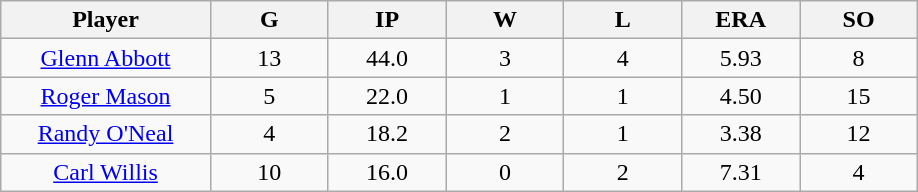<table class="wikitable sortable">
<tr>
<th bgcolor="#DDDDFF" width="16%">Player</th>
<th bgcolor="#DDDDFF" width="9%">G</th>
<th bgcolor="#DDDDFF" width="9%">IP</th>
<th bgcolor="#DDDDFF" width="9%">W</th>
<th bgcolor="#DDDDFF" width="9%">L</th>
<th bgcolor="#DDDDFF" width="9%">ERA</th>
<th bgcolor="#DDDDFF" width="9%">SO</th>
</tr>
<tr align="center">
<td><a href='#'>Glenn Abbott</a></td>
<td>13</td>
<td>44.0</td>
<td>3</td>
<td>4</td>
<td>5.93</td>
<td>8</td>
</tr>
<tr align="center">
<td><a href='#'>Roger Mason</a></td>
<td>5</td>
<td>22.0</td>
<td>1</td>
<td>1</td>
<td>4.50</td>
<td>15</td>
</tr>
<tr align="center">
<td><a href='#'>Randy O'Neal</a></td>
<td>4</td>
<td>18.2</td>
<td>2</td>
<td>1</td>
<td>3.38</td>
<td>12</td>
</tr>
<tr align="center">
<td><a href='#'>Carl Willis</a></td>
<td>10</td>
<td>16.0</td>
<td>0</td>
<td>2</td>
<td>7.31</td>
<td>4</td>
</tr>
</table>
